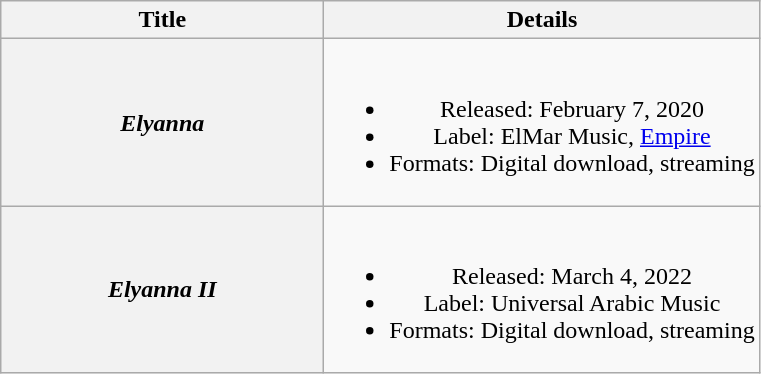<table class="wikitable plainrowheaders" style="text-align:center">
<tr>
<th scope="col" style="width:13em">Title</th>
<th scope="col">Details</th>
</tr>
<tr>
<th scope="row"><em>Elyanna</em></th>
<td><br><ul><li>Released: February 7, 2020</li><li>Label: ElMar Music, <a href='#'>Empire</a></li><li>Formats: Digital download, streaming</li></ul></td>
</tr>
<tr>
<th scope="row"><em>Elyanna II</em></th>
<td><br><ul><li>Released: March 4, 2022</li><li>Label: Universal Arabic Music</li><li>Formats: Digital download, streaming</li></ul></td>
</tr>
</table>
